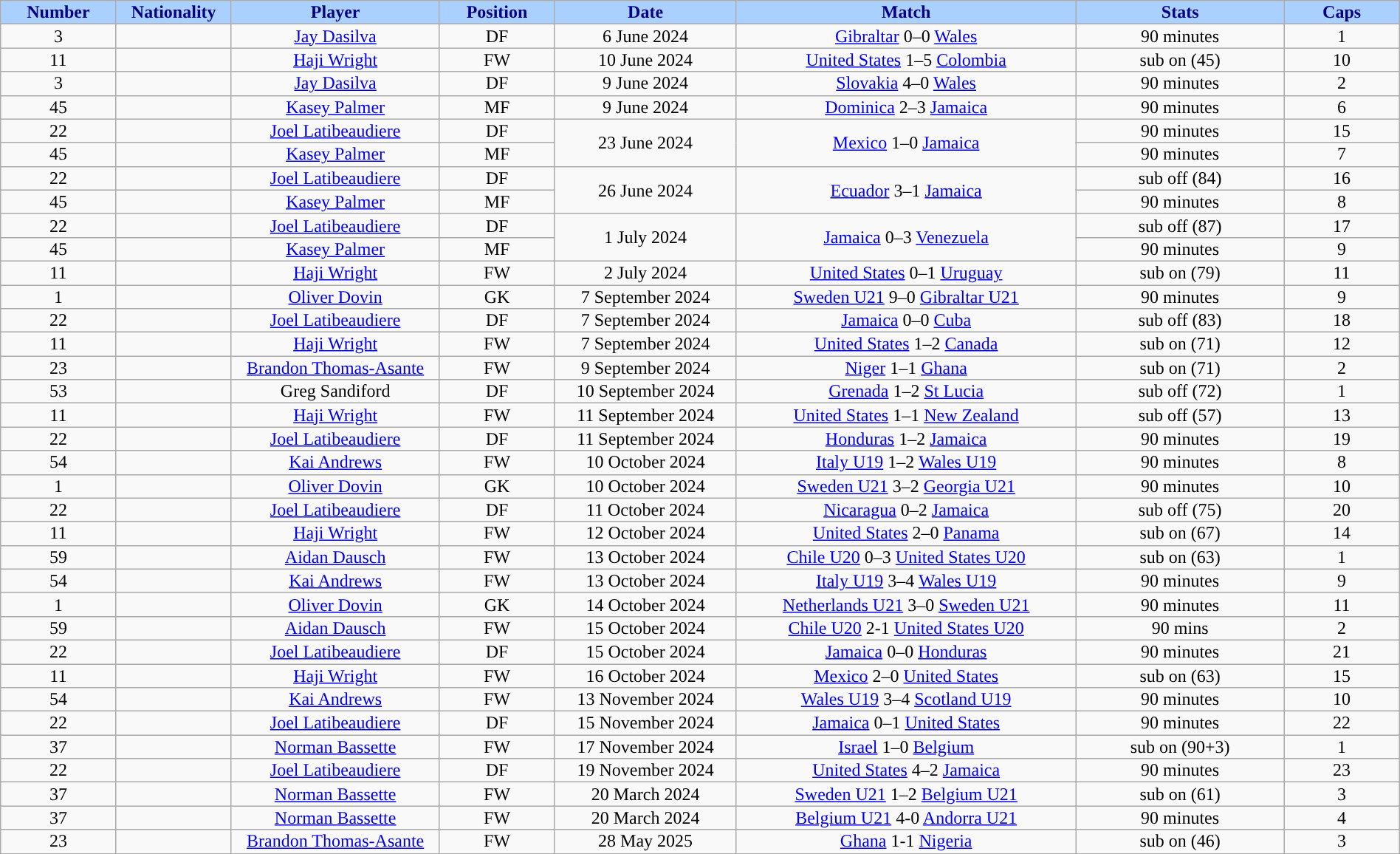<table class="wikitable sortable alternance" style="font-size:100%; text-align:center; line-height:14px; width:100%;">
<tr>
<th style="background:#AAD0FF; color:#000080; width:80px;">Number</th>
<th style="background:#AAD0FF; color:#000080; width:80px;">Nationality</th>
<th style="background:#AAD0FF; color:#000080; width:150px;">Player</th>
<th style="background:#AAD0FF; color:#000080; width:80px;">Position</th>
<th style="background:#AAD0FF; color:#000080; width:130px;">Date</th>
<th style="background:#AAD0FF; color:#000080; width:250px;">Match</th>
<th style="background:#AAD0FF; color:#000080; width:150px;">Stats</th>
<th style="background:#AAD0FF; color:#000080; width:80px;">Caps</th>
</tr>
<tr>
<td>3</td>
<td></td>
<td><a href='#'>Jay Dasilva</a></td>
<td>DF</td>
<td>6 June 2024</td>
<td> <a href='#'>Gibraltar</a> 0–0 <a href='#'>Wales</a> </td>
<td>90 minutes</td>
<td>1</td>
</tr>
<tr>
<td>11</td>
<td></td>
<td><a href='#'>Haji Wright</a></td>
<td>FW</td>
<td>10 June 2024</td>
<td> <a href='#'>United States</a> 1–5 <a href='#'>Colombia</a> </td>
<td>sub on (45)</td>
<td>10</td>
</tr>
<tr>
<td>3</td>
<td></td>
<td><a href='#'>Jay Dasilva</a></td>
<td>DF</td>
<td>9 June 2024</td>
<td> <a href='#'>Slovakia</a> 4–0 <a href='#'>Wales</a> </td>
<td>90 minutes</td>
<td>2</td>
</tr>
<tr>
<td>45</td>
<td></td>
<td><a href='#'>Kasey Palmer</a></td>
<td>MF</td>
<td>9 June 2024</td>
<td> <a href='#'>Dominica</a> 2–3 <a href='#'>Jamaica</a> </td>
<td>90 minutes</td>
<td>6</td>
</tr>
<tr>
<td>22</td>
<td></td>
<td><a href='#'>Joel Latibeaudiere</a></td>
<td>DF</td>
<td rowspan="2">23 June 2024</td>
<td rowspan="2"> <a href='#'>Mexico</a> 1–0 <a href='#'>Jamaica</a> </td>
<td>90 minutes</td>
<td>15</td>
</tr>
<tr>
<td>45</td>
<td></td>
<td><a href='#'>Kasey Palmer</a></td>
<td>MF</td>
<td>90 minutes</td>
<td>7</td>
</tr>
<tr>
<td>22</td>
<td></td>
<td><a href='#'>Joel Latibeaudiere</a></td>
<td>DF</td>
<td rowspan="2">26 June 2024</td>
<td rowspan="2"> <a href='#'>Ecuador</a> 3–1 <a href='#'>Jamaica</a> </td>
<td>sub off (84) </td>
<td>16</td>
</tr>
<tr>
<td>45</td>
<td></td>
<td><a href='#'>Kasey Palmer</a></td>
<td>MF</td>
<td>90 minutes </td>
<td>8</td>
</tr>
<tr>
<td>22</td>
<td></td>
<td><a href='#'>Joel Latibeaudiere</a></td>
<td>DF</td>
<td rowspan="2">1 July 2024</td>
<td rowspan="2"> <a href='#'>Jamaica</a> 0–3 <a href='#'>Venezuela</a> </td>
<td>sub off (87)</td>
<td>17</td>
</tr>
<tr>
<td>45</td>
<td></td>
<td><a href='#'>Kasey Palmer</a></td>
<td>MF</td>
<td>90 minutes</td>
<td>9</td>
</tr>
<tr>
<td>11</td>
<td></td>
<td><a href='#'>Haji Wright</a></td>
<td>FW</td>
<td>2 July 2024</td>
<td> <a href='#'>United States</a> 0–1 <a href='#'>Uruguay</a> </td>
<td>sub on (79)</td>
<td>11</td>
</tr>
<tr>
<td>1</td>
<td></td>
<td><a href='#'>Oliver Dovin</a></td>
<td>GK</td>
<td>7 September 2024</td>
<td> <a href='#'>Sweden U21</a> 9–0 <a href='#'>Gibraltar U21</a> </td>
<td>90 minutes</td>
<td>9</td>
</tr>
<tr>
<td>22</td>
<td></td>
<td><a href='#'>Joel Latibeaudiere</a></td>
<td>DF</td>
<td>7 September 2024</td>
<td> <a href='#'>Jamaica</a> 0–0 <a href='#'>Cuba</a> </td>
<td>sub off (83)</td>
<td>18</td>
</tr>
<tr>
<td>11</td>
<td></td>
<td><a href='#'>Haji Wright</a></td>
<td>FW</td>
<td>7 September 2024</td>
<td> <a href='#'>United States</a> 1–2 <a href='#'>Canada</a> </td>
<td>sub on (71)</td>
<td>12</td>
</tr>
<tr>
<td>23</td>
<td></td>
<td><a href='#'>Brandon Thomas-Asante</a></td>
<td>FW</td>
<td>9 September 2024</td>
<td> <a href='#'>Niger</a> 1–1 <a href='#'>Ghana</a> </td>
<td>sub on (71)</td>
<td>2</td>
</tr>
<tr>
<td>53</td>
<td></td>
<td>Greg Sandiford</td>
<td>DF</td>
<td>10 September 2024</td>
<td> <a href='#'>Grenada</a> 1–2 <a href='#'>St Lucia</a> </td>
<td>sub off (72)</td>
<td>1</td>
</tr>
<tr>
<td>11</td>
<td></td>
<td><a href='#'>Haji Wright</a></td>
<td>FW</td>
<td>11 September 2024</td>
<td> <a href='#'>United States</a> 1–1 <a href='#'>New Zealand</a> </td>
<td>sub off (57)</td>
<td>13</td>
</tr>
<tr>
<td>22</td>
<td></td>
<td><a href='#'>Joel Latibeaudiere</a></td>
<td>DF</td>
<td>11 September 2024</td>
<td> <a href='#'>Honduras</a> 1–2 <a href='#'>Jamaica</a> </td>
<td>90 minutes</td>
<td>19</td>
</tr>
<tr>
<td>54</td>
<td></td>
<td><a href='#'>Kai Andrews</a></td>
<td>FW</td>
<td>10 October 2024</td>
<td> <a href='#'>Italy U19</a> 1–2 <a href='#'>Wales U19</a> </td>
<td>90 minutes</td>
<td>8</td>
</tr>
<tr>
<td>1</td>
<td></td>
<td><a href='#'>Oliver Dovin</a></td>
<td>GK</td>
<td>10 October 2024</td>
<td> <a href='#'>Sweden U21</a> 3–2 <a href='#'>Georgia U21</a> </td>
<td>90 minutes </td>
<td>10</td>
</tr>
<tr>
<td>22</td>
<td></td>
<td><a href='#'>Joel Latibeaudiere</a></td>
<td>DF</td>
<td>11 October 2024</td>
<td> <a href='#'>Nicaragua</a> 0–2 <a href='#'>Jamaica</a> </td>
<td>sub off (75)</td>
<td>20</td>
</tr>
<tr>
<td>11</td>
<td></td>
<td><a href='#'>Haji Wright</a></td>
<td>FW</td>
<td>12 October 2024</td>
<td> <a href='#'>United States</a> 2–0 <a href='#'>Panama</a> </td>
<td>sub on (67)</td>
<td>14</td>
</tr>
<tr>
<td>59</td>
<td></td>
<td><a href='#'>Aidan Dausch</a></td>
<td>FW</td>
<td>13 October 2024</td>
<td> <a href='#'>Chile U20</a> 0–3 <a href='#'>United States U20</a> </td>
<td>sub on (63)</td>
<td>1</td>
</tr>
<tr>
<td>54</td>
<td></td>
<td><a href='#'>Kai Andrews</a></td>
<td>FW</td>
<td>13 October 2024</td>
<td> <a href='#'>Italy U19</a> 3–4 <a href='#'>Wales U19</a> </td>
<td>90 minutes </td>
<td>9</td>
</tr>
<tr>
<td>1</td>
<td></td>
<td><a href='#'>Oliver Dovin</a></td>
<td>GK</td>
<td>14 October 2024</td>
<td> <a href='#'> Netherlands U21</a> 3–0 <a href='#'>Sweden U21</a> </td>
<td>90 minutes</td>
<td>11</td>
</tr>
<tr>
<td>59</td>
<td></td>
<td><a href='#'>Aidan Dausch</a></td>
<td>FW</td>
<td>15 October 2024</td>
<td> <a href='#'>Chile U20</a> 2-1 <a href='#'>United States U20</a> </td>
<td>90 mins</td>
<td>2</td>
</tr>
<tr>
<td>22</td>
<td></td>
<td><a href='#'>Joel Latibeaudiere</a></td>
<td>DF</td>
<td>15 October 2024</td>
<td> <a href='#'>Jamaica</a> 0–0 <a href='#'>Honduras</a> </td>
<td>90 minutes</td>
<td>21</td>
</tr>
<tr>
<td>11</td>
<td></td>
<td><a href='#'>Haji Wright</a></td>
<td>FW</td>
<td>16 October 2024</td>
<td> <a href='#'>Mexico</a> 2–0 <a href='#'>United States</a> </td>
<td>sub on (63)</td>
<td>15</td>
</tr>
<tr>
<td>54</td>
<td></td>
<td><a href='#'>Kai Andrews</a></td>
<td>FW</td>
<td>13 November 2024</td>
<td> <a href='#'>Wales U19</a> 3–4 <a href='#'>Scotland U19</a> </td>
<td>90 minutes </td>
<td>10</td>
</tr>
<tr>
<td>22</td>
<td></td>
<td><a href='#'>Joel Latibeaudiere</a></td>
<td>DF</td>
<td>15 November 2024</td>
<td> <a href='#'>Jamaica</a> 0–1 <a href='#'>United States</a> </td>
<td>90 minutes</td>
<td>22</td>
</tr>
<tr>
<td>37</td>
<td></td>
<td><a href='#'>Norman Bassette</a></td>
<td>FW</td>
<td>17 November 2024</td>
<td> <a href='#'>Israel</a> 1–0 <a href='#'>Belgium</a> </td>
<td>sub on (90+3)</td>
<td>1</td>
</tr>
<tr>
<td>22</td>
<td></td>
<td><a href='#'>Joel Latibeaudiere</a></td>
<td>DF</td>
<td>19 November 2024</td>
<td> <a href='#'>United States</a> 4–2 <a href='#'>Jamaica</a> </td>
<td>90 minutes</td>
<td>23</td>
</tr>
<tr>
<td>37</td>
<td></td>
<td><a href='#'>Norman Bassette</a></td>
<td>FW</td>
<td>20 March 2024</td>
<td> <a href='#'>Sweden U21</a> 1–2 <a href='#'>Belgium U21</a> </td>
<td>sub on (61)</td>
<td>3</td>
</tr>
<tr>
<td>37</td>
<td></td>
<td><a href='#'>Norman Bassette</a></td>
<td>FW</td>
<td>20 March 2024</td>
<td> <a href='#'>Belgium U21</a> 4-0 <a href='#'>Andorra U21</a> </td>
<td>90 minutes </td>
<td>4</td>
</tr>
<tr>
<td>23</td>
<td></td>
<td><a href='#'>Brandon Thomas-Asante</a></td>
<td>FW</td>
<td>28 May 2025</td>
<td> <a href='#'>Ghana</a> 1-1  <a href='#'>Nigeria</a> </td>
<td>sub on (46) </td>
<td>3</td>
</tr>
</table>
